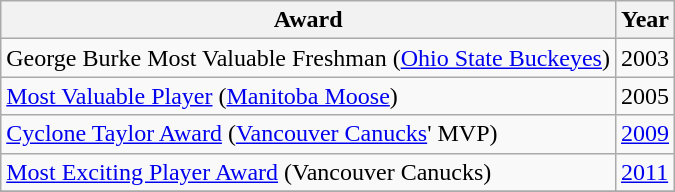<table class="wikitable" border="1">
<tr>
<th>Award</th>
<th>Year</th>
</tr>
<tr>
<td>George Burke Most Valuable Freshman (<a href='#'>Ohio State Buckeyes</a>)</td>
<td>2003</td>
</tr>
<tr>
<td><a href='#'>Most Valuable Player</a> (<a href='#'>Manitoba Moose</a>)</td>
<td>2005</td>
</tr>
<tr>
<td><a href='#'>Cyclone Taylor Award</a> (<a href='#'>Vancouver Canucks</a>' MVP)</td>
<td><a href='#'>2009</a></td>
</tr>
<tr>
<td><a href='#'>Most Exciting Player Award</a> (Vancouver Canucks)</td>
<td><a href='#'>2011</a></td>
</tr>
<tr>
</tr>
</table>
